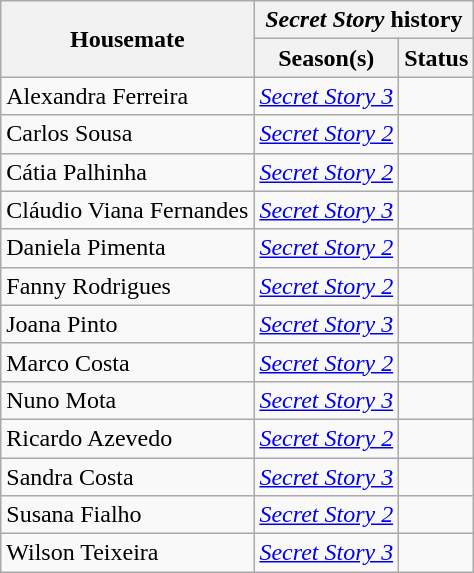<table class="wikitable sortable">
<tr>
<th rowspan=2>Housemate</th>
<th colspan="2"><em>Secret Story</em> history</th>
</tr>
<tr>
<th>Season(s)</th>
<th>Status</th>
</tr>
<tr>
<td>Alexandra Ferreira</td>
<td><em><a href='#'>Secret Story 3</a></em></td>
<td></td>
</tr>
<tr>
<td>Carlos Sousa</td>
<td><em><a href='#'>Secret Story 2</a></em></td>
<td></td>
</tr>
<tr>
<td>Cátia Palhinha</td>
<td><em><a href='#'>Secret Story 2</a></em></td>
<td></td>
</tr>
<tr>
<td>Cláudio Viana Fernandes</td>
<td><em><a href='#'>Secret Story 3</a></em></td>
<td></td>
</tr>
<tr>
<td>Daniela Pimenta</td>
<td><em><a href='#'>Secret Story 2</a></em></td>
<td></td>
</tr>
<tr>
<td>Fanny Rodrigues</td>
<td><em><a href='#'>Secret Story 2</a></em></td>
<td></td>
</tr>
<tr>
<td>Joana Pinto</td>
<td><em><a href='#'>Secret Story 3</a></em></td>
<td></td>
</tr>
<tr>
<td>Marco Costa</td>
<td><em><a href='#'>Secret Story 2</a></em></td>
<td></td>
</tr>
<tr>
<td>Nuno Mota</td>
<td><em><a href='#'>Secret Story 3</a></em></td>
<td></td>
</tr>
<tr>
<td>Ricardo Azevedo</td>
<td><em><a href='#'>Secret Story 2</a></em></td>
<td></td>
</tr>
<tr>
<td>Sandra Costa</td>
<td><em><a href='#'>Secret Story 3</a></em></td>
<td></td>
</tr>
<tr>
<td>Susana Fialho</td>
<td><em><a href='#'>Secret Story 2</a></em></td>
<td></td>
</tr>
<tr>
<td>Wilson Teixeira</td>
<td><em><a href='#'>Secret Story 3</a></em></td>
<td></td>
</tr>
</table>
